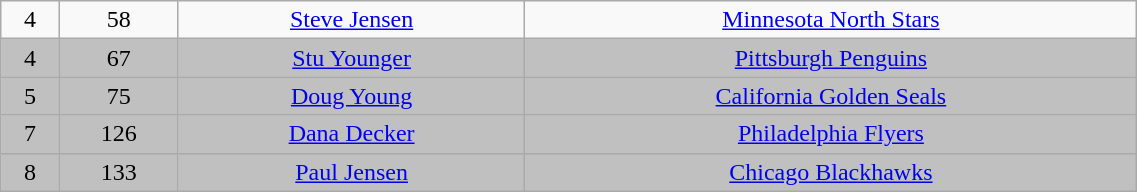<table class="wikitable" width="60%">
<tr align="center" bgcolor=>
<td>4</td>
<td>58</td>
<td><a href='#'>Steve Jensen</a></td>
<td><a href='#'>Minnesota North Stars</a></td>
</tr>
<tr align="center" bgcolor="C0C0C0">
<td>4</td>
<td>67</td>
<td><a href='#'>Stu Younger</a></td>
<td><a href='#'>Pittsburgh Penguins</a></td>
</tr>
<tr align="center" bgcolor="C0C0C0">
<td>5</td>
<td>75</td>
<td><a href='#'>Doug Young</a></td>
<td><a href='#'>California Golden Seals</a></td>
</tr>
<tr align="center" bgcolor="C0C0C0">
<td>7</td>
<td>126</td>
<td><a href='#'>Dana Decker</a></td>
<td><a href='#'>Philadelphia Flyers</a></td>
</tr>
<tr align="center" bgcolor="C0C0C0">
<td>8</td>
<td>133</td>
<td><a href='#'>Paul Jensen</a></td>
<td><a href='#'>Chicago Blackhawks</a></td>
</tr>
<tr align="center" bgcolor="">
</tr>
</table>
